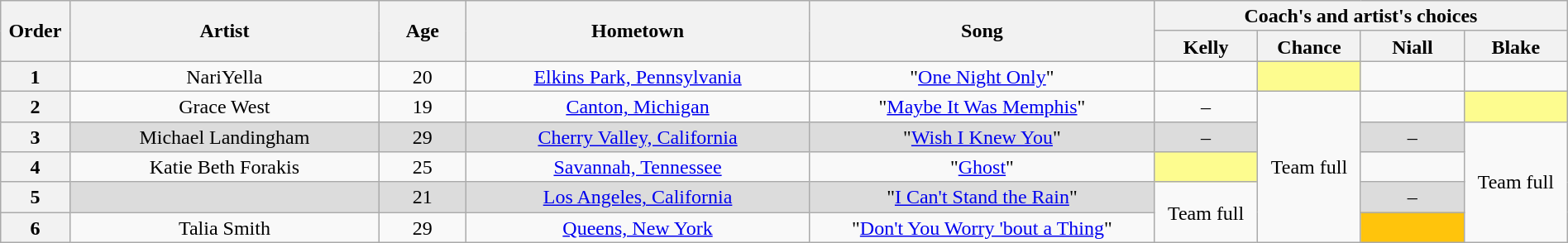<table class="wikitable" style="text-align:center; line-height:17px; width:100%">
<tr>
<th rowspan="2" scope="col" style="width:04%">Order</th>
<th rowspan="2" scope="col" style="width:18%">Artist</th>
<th rowspan="2" scope="col" style="width:05%">Age</th>
<th rowspan="2" scope="col" style="width:20%">Hometown</th>
<th rowspan="2" scope="col" style="width:20%">Song</th>
<th colspan="4" scope="col" style="width:24%">Coach's and artist's choices</th>
</tr>
<tr>
<th style="width:06%">Kelly</th>
<th style="width:06%">Chance</th>
<th style="width:06%">Niall</th>
<th style="width:06%">Blake</th>
</tr>
<tr>
<th>1</th>
<td>NariYella</td>
<td>20</td>
<td><a href='#'>Elkins Park, Pennsylvania</a></td>
<td>"<a href='#'>One Night Only</a>"</td>
<td><em></em></td>
<td style="background:#fdfc8f"><em></em></td>
<td><em></em></td>
<td><em></em></td>
</tr>
<tr>
<th>2</th>
<td>Grace West</td>
<td>19</td>
<td><a href='#'>Canton, Michigan</a></td>
<td>"<a href='#'>Maybe It Was Memphis</a>"</td>
<td>–</td>
<td rowspan="5">Team full</td>
<td><em></em></td>
<td style="background:#fdfc8f"><em></em></td>
</tr>
<tr>
<th>3</th>
<td style="background:#DCDCDC">Michael Landingham</td>
<td style="background:#DCDCDC">29</td>
<td style="background:#DCDCDC"><a href='#'>Cherry Valley, California</a></td>
<td style="background:#DCDCDC">"<a href='#'>Wish I Knew You</a>"</td>
<td style="background:#DCDCDC">–</td>
<td style="background:#DCDCDC">–</td>
<td rowspan="4">Team full</td>
</tr>
<tr>
<th>4</th>
<td>Katie Beth Forakis</td>
<td>25</td>
<td><a href='#'>Savannah, Tennessee</a></td>
<td>"<a href='#'>Ghost</a>"</td>
<td style="background:#fdfc8f"><em></em></td>
<td><em></em></td>
</tr>
<tr>
<th>5</th>
<td style="background:#DCDCDC"></td>
<td style="background:#DCDCDC">21</td>
<td style="background:#DCDCDC"><a href='#'>Los Angeles, California</a></td>
<td style="background:#DCDCDC">"<a href='#'>I Can't Stand the Rain</a>"</td>
<td rowspan="2">Team full</td>
<td style="background:#DCDCDC">–</td>
</tr>
<tr>
<th>6</th>
<td>Talia Smith</td>
<td>29</td>
<td><a href='#'>Queens, New York</a></td>
<td>"<a href='#'>Don't You Worry 'bout a Thing</a>"</td>
<td style="background:#ffc40c"><em></em></td>
</tr>
</table>
